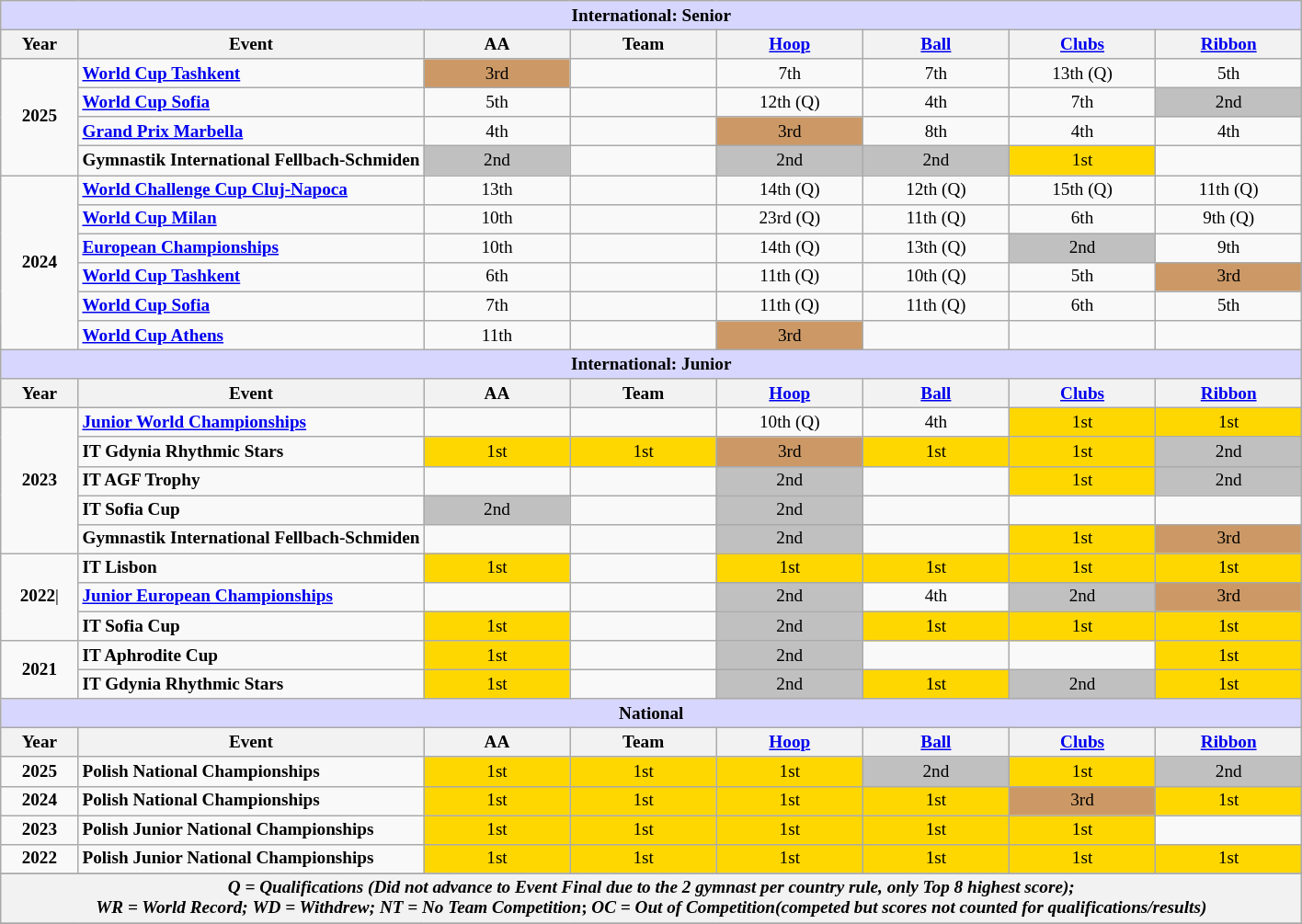<table class="wikitable" style="text-align:center; font-size: 80%;">
<tr>
<th align=center colspan=8 style="background-color: #D6D6FF; "><strong>International: Senior</strong></th>
</tr>
<tr>
<th>Year</th>
<th>Event</th>
<th width=100px>AA</th>
<th width=100px>Team</th>
<th width=100px><a href='#'>Hoop</a></th>
<th width=100px><a href='#'>Ball</a></th>
<th width=100px><a href='#'>Clubs</a></th>
<th width=100px><a href='#'>Ribbon</a></th>
</tr>
<tr>
<td rowspan="4"><strong>2025</strong></td>
<td align=left><strong><a href='#'>World Cup Tashkent</a></strong></td>
<td bgcolor="#CC9966">3rd</td>
<td></td>
<td>7th</td>
<td>7th</td>
<td>13th (Q)</td>
<td>5th</td>
</tr>
<tr>
<td align=left><strong><a href='#'>World Cup Sofia</a></strong></td>
<td>5th</td>
<td></td>
<td>12th (Q)</td>
<td>4th</td>
<td>7th</td>
<td bgcolor=silver>2nd</td>
</tr>
<tr>
<td align=left><strong><a href='#'>Grand Prix Marbella</a></strong></td>
<td>4th</td>
<td></td>
<td bgcolor="#CC9966">3rd</td>
<td>8th</td>
<td>4th</td>
<td>4th</td>
</tr>
<tr>
<td align="left"><strong>Gymnastik International Fellbach-Schmiden</strong></td>
<td bgcolor=silver>2nd</td>
<td></td>
<td bgcolor=silver>2nd</td>
<td bgcolor=silver>2nd</td>
<td bgcolor=gold>1st</td>
<td></td>
</tr>
<tr>
<td rowspan="6"><strong>2024</strong></td>
<td align="left"><strong><a href='#'>World Challenge Cup Cluj-Napoca</a></strong></td>
<td>13th</td>
<td></td>
<td>14th (Q)</td>
<td>12th (Q)</td>
<td>15th (Q)</td>
<td>11th (Q)</td>
</tr>
<tr>
<td align="left"><strong><a href='#'>World Cup Milan</a></strong></td>
<td>10th</td>
<td></td>
<td>23rd (Q)</td>
<td>11th (Q)</td>
<td>6th</td>
<td>9th (Q)</td>
</tr>
<tr>
<td align=left><strong><a href='#'>European Championships</a></strong></td>
<td>10th</td>
<td></td>
<td>14th (Q)</td>
<td>13th (Q)</td>
<td bgcolor=silver>2nd</td>
<td>9th</td>
</tr>
<tr>
<td align=left><strong><a href='#'>World Cup Tashkent</a></strong></td>
<td>6th</td>
<td></td>
<td>11th (Q)</td>
<td>10th (Q)</td>
<td>5th</td>
<td bgcolor="#CC9966">3rd</td>
</tr>
<tr>
<td align=left><strong><a href='#'>World Cup Sofia</a></strong></td>
<td>7th</td>
<td></td>
<td>11th (Q)</td>
<td>11th (Q)</td>
<td>6th</td>
<td>5th</td>
</tr>
<tr>
<td align=left><strong><a href='#'>World Cup Athens</a></strong></td>
<td>11th</td>
<td></td>
<td bgcolor="#CC9966">3rd</td>
<td></td>
<td></td>
<td></td>
</tr>
<tr>
<th align=center colspan=8 style="background-color: #D6D6FF; "><strong>International: Junior</strong></th>
</tr>
<tr>
<th>Year</th>
<th>Event</th>
<th width=100px>AA</th>
<th width=100px>Team</th>
<th width=100px><a href='#'>Hoop</a></th>
<th width=100px><a href='#'>Ball</a></th>
<th width=100px><a href='#'>Clubs</a></th>
<th width=100px><a href='#'>Ribbon</a></th>
</tr>
<tr>
<td rowspan="5" width=50px><strong>2023</strong></td>
<td align=left><strong><a href='#'>Junior World Championships</a></strong></td>
<td></td>
<td></td>
<td>10th (Q)</td>
<td>4th</td>
<td bgcolor=gold>1st</td>
<td bgcolor=gold>1st</td>
</tr>
<tr>
<td align="left"><strong>IT Gdynia Rhythmic Stars</strong></td>
<td bgcolor=gold>1st</td>
<td bgcolor=gold>1st</td>
<td bgcolor="#CC9966">3rd</td>
<td bgcolor=gold>1st</td>
<td bgcolor=gold>1st</td>
<td bgcolor=silver>2nd</td>
</tr>
<tr>
<td align="left"><strong>IT AGF Trophy</strong></td>
<td></td>
<td></td>
<td bgcolor=silver>2nd</td>
<td></td>
<td bgcolor=gold>1st</td>
<td bgcolor=silver>2nd</td>
</tr>
<tr>
<td align="left"><strong>IT Sofia Cup</strong></td>
<td bgcolor=silver>2nd</td>
<td></td>
<td bgcolor=silver>2nd</td>
<td></td>
<td></td>
<td></td>
</tr>
<tr>
<td align="left"><strong>Gymnastik International Fellbach-Schmiden</strong></td>
<td></td>
<td></td>
<td bgcolor=silver>2nd</td>
<td></td>
<td bgcolor=gold>1st</td>
<td bgcolor="#CC9966">3rd</td>
</tr>
<tr>
<td rowspan="3" width=50px><strong>2022</strong>|</td>
<td align="left"><strong>IT Lisbon</strong></td>
<td bgcolor=gold>1st</td>
<td></td>
<td bgcolor=gold>1st</td>
<td bgcolor=gold>1st</td>
<td bgcolor=gold>1st</td>
<td bgcolor=gold>1st</td>
</tr>
<tr>
<td align="left"><strong><a href='#'>Junior European Championships</a></strong></td>
<td></td>
<td></td>
<td bgcolor="silver">2nd</td>
<td>4th</td>
<td bgcolor="silver">2nd</td>
<td bgcolor="#CC9966">3rd</td>
</tr>
<tr>
<td align="left"><strong>IT Sofia Cup</strong></td>
<td bgcolor=gold>1st</td>
<td></td>
<td bgcolor=silver>2nd</td>
<td bgcolor=gold>1st</td>
<td bgcolor=gold>1st</td>
<td bgcolor=gold>1st</td>
</tr>
<tr>
<td rowspan="2"><strong>2021</strong></td>
<td align="left"><strong>IT Aphrodite Cup</strong></td>
<td bgcolor=gold>1st</td>
<td></td>
<td bgcolor=silver>2nd</td>
<td></td>
<td></td>
<td bgcolor=gold>1st</td>
</tr>
<tr>
<td align="left"><strong>IT Gdynia Rhythmic Stars</strong></td>
<td bgcolor=gold>1st</td>
<td></td>
<td bgcolor=silver>2nd</td>
<td bgcolor=gold>1st</td>
<td bgcolor=silver>2nd</td>
<td bgcolor=gold>1st</td>
</tr>
<tr>
<th align=center colspan=8 style="background-color: #D6D6FF; "><strong>National</strong></th>
</tr>
<tr>
<th>Year</th>
<th>Event</th>
<th width=100px>AA</th>
<th width=100px>Team</th>
<th width=100px><a href='#'>Hoop</a></th>
<th width=100px><a href='#'>Ball</a></th>
<th width=100px><a href='#'>Clubs</a></th>
<th width=100px><a href='#'>Ribbon</a></th>
</tr>
<tr>
<td rowspan="1" width=50px><strong>2025</strong></td>
<td align=left><strong>Polish National Championships</strong></td>
<td bgcolor=gold>1st</td>
<td bgcolor=gold>1st</td>
<td bgcolor=gold>1st</td>
<td bgcolor=silver>2nd</td>
<td bgcolor=gold>1st</td>
<td bgcolor=silver>2nd</td>
</tr>
<tr>
<td rowspan="1" width=50px><strong>2024</strong></td>
<td align=left><strong>Polish National Championships</strong></td>
<td bgcolor=gold>1st</td>
<td bgcolor=gold>1st</td>
<td bgcolor=gold>1st</td>
<td bgcolor=gold>1st</td>
<td bgcolor="#CC9966">3rd</td>
<td bgcolor=gold>1st</td>
</tr>
<tr>
<td rowspan="1" width=50px><strong>2023</strong></td>
<td align=left><strong>Polish Junior National Championships</strong></td>
<td bgcolor=gold>1st</td>
<td bgcolor=gold>1st</td>
<td bgcolor=gold>1st</td>
<td bgcolor=gold>1st</td>
<td bgcolor=gold>1st</td>
<td></td>
</tr>
<tr>
<td rowspan="1" width=50px><strong>2022</strong></td>
<td align=left><strong>Polish Junior National Championships</strong></td>
<td bgcolor=gold>1st</td>
<td bgcolor=gold>1st</td>
<td bgcolor=gold>1st</td>
<td bgcolor=gold>1st</td>
<td bgcolor=gold>1st</td>
<td bgcolor=gold>1st</td>
</tr>
<tr>
</tr>
<tr>
<th align=center colspan=8><em>Q = Qualifications (Did not advance to Event Final due to the 2 gymnast per country rule, only Top 8 highest score);</em> <br> <em>WR = World Record;</em> <em>WD = Withdrew;</em>  <em>NT = No Team Competition</em>; <em>OC = Out of Competition(competed but scores not counted for qualifications/results)</em></th>
</tr>
<tr>
</tr>
</table>
